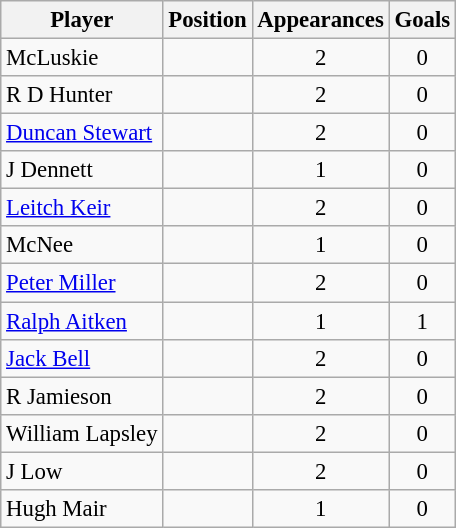<table class="wikitable sortable" style="text-align: center; font-size:95%">
<tr>
<th class="unsortable">Player</th>
<th>Position</th>
<th>Appearances</th>
<th>Goals</th>
</tr>
<tr>
<td align=left> McLuskie</td>
<td></td>
<td>2</td>
<td>0</td>
</tr>
<tr>
<td align=left> R D Hunter</td>
<td></td>
<td>2</td>
<td>0</td>
</tr>
<tr>
<td align=left> <a href='#'>Duncan Stewart</a></td>
<td></td>
<td>2</td>
<td>0</td>
</tr>
<tr>
<td align=left> J Dennett</td>
<td></td>
<td>1</td>
<td>0</td>
</tr>
<tr>
<td align=left> <a href='#'>Leitch Keir</a></td>
<td></td>
<td>2</td>
<td>0</td>
</tr>
<tr>
<td align=left> McNee</td>
<td></td>
<td>1</td>
<td>0</td>
</tr>
<tr>
<td align=left> <a href='#'>Peter Miller</a></td>
<td></td>
<td>2</td>
<td>0</td>
</tr>
<tr>
<td align=left> <a href='#'>Ralph Aitken</a></td>
<td></td>
<td>1</td>
<td>1</td>
</tr>
<tr>
<td align=left> <a href='#'>Jack Bell</a></td>
<td></td>
<td>2</td>
<td>0</td>
</tr>
<tr>
<td align=left> R Jamieson</td>
<td></td>
<td>2</td>
<td>0</td>
</tr>
<tr>
<td align=left> William Lapsley</td>
<td></td>
<td>2</td>
<td>0</td>
</tr>
<tr>
<td align=left> J Low</td>
<td></td>
<td>2</td>
<td>0</td>
</tr>
<tr>
<td align=left> Hugh Mair</td>
<td></td>
<td>1</td>
<td>0</td>
</tr>
</table>
